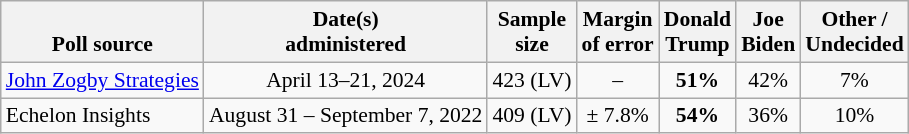<table class="wikitable sortable mw-datatable" style="font-size:90%;text-align:center;line-height:17px">
<tr valign=bottom>
<th>Poll source</th>
<th>Date(s)<br>administered</th>
<th>Sample<br>size</th>
<th>Margin<br>of error</th>
<th class="unsortable">Donald<br>Trump<br></th>
<th class="unsortable">Joe<br>Biden<br></th>
<th class="unsortable">Other /<br>Undecided</th>
</tr>
<tr>
<td style="text-align:left;"><a href='#'>John Zogby Strategies</a></td>
<td data-sort-value="2024-05-01">April 13–21, 2024</td>
<td>423 (LV)</td>
<td>–</td>
<td><strong>51%</strong></td>
<td>42%</td>
<td>7%</td>
</tr>
<tr>
<td style="text-align:left;">Echelon Insights</td>
<td data-sort-value="2022-09-07">August 31 – September 7, 2022</td>
<td>409 (LV)</td>
<td>± 7.8%</td>
<td><strong>54%</strong></td>
<td>36%</td>
<td>10%</td>
</tr>
</table>
